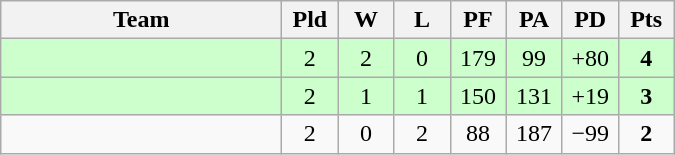<table class=wikitable style="text-align:center">
<tr>
<th width=180>Team</th>
<th width=30>Pld</th>
<th width=30>W</th>
<th width=30>L</th>
<th width=30>PF</th>
<th width=30>PA</th>
<th width=30>PD</th>
<th width=30>Pts</th>
</tr>
<tr bgcolor="#ccffcc">
<td align=left></td>
<td>2</td>
<td>2</td>
<td>0</td>
<td>179</td>
<td>99</td>
<td>+80</td>
<td><strong>4</strong></td>
</tr>
<tr bgcolor="#ccffcc">
<td align=left></td>
<td>2</td>
<td>1</td>
<td>1</td>
<td>150</td>
<td>131</td>
<td>+19</td>
<td><strong>3</strong></td>
</tr>
<tr align=center>
<td align=left></td>
<td>2</td>
<td>0</td>
<td>2</td>
<td>88</td>
<td>187</td>
<td>−99</td>
<td><strong>2</strong></td>
</tr>
</table>
